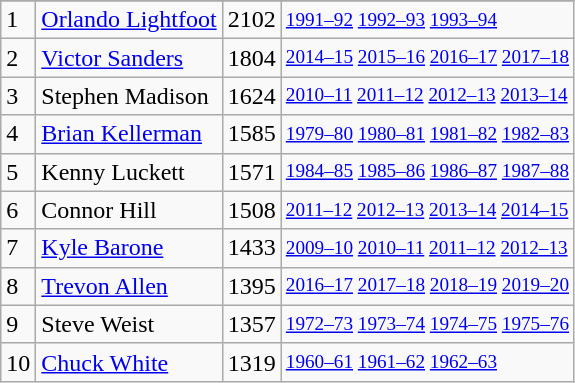<table class="wikitable">
<tr>
</tr>
<tr>
<td>1</td>
<td><a href='#'>Orlando Lightfoot</a></td>
<td>2102</td>
<td style="font-size:80%;"><a href='#'>1991–92</a> <a href='#'>1992–93</a> <a href='#'>1993–94</a></td>
</tr>
<tr>
<td>2</td>
<td><a href='#'>Victor Sanders</a></td>
<td>1804</td>
<td style="font-size:80%;"><a href='#'>2014–15</a> <a href='#'>2015–16</a> <a href='#'>2016–17</a> <a href='#'>2017–18</a></td>
</tr>
<tr>
<td>3</td>
<td>Stephen Madison</td>
<td>1624</td>
<td style="font-size:80%;"><a href='#'>2010–11</a> <a href='#'>2011–12</a> <a href='#'>2012–13</a> <a href='#'>2013–14</a></td>
</tr>
<tr>
<td>4</td>
<td><a href='#'>Brian Kellerman</a></td>
<td>1585</td>
<td style="font-size:80%;"><a href='#'>1979–80</a> <a href='#'>1980–81</a> <a href='#'>1981–82</a> <a href='#'>1982–83</a></td>
</tr>
<tr>
<td>5</td>
<td>Kenny Luckett</td>
<td>1571</td>
<td style="font-size:80%;"><a href='#'>1984–85</a> <a href='#'>1985–86</a> <a href='#'>1986–87</a> <a href='#'>1987–88</a></td>
</tr>
<tr>
<td>6</td>
<td>Connor Hill</td>
<td>1508</td>
<td style="font-size:80%;"><a href='#'>2011–12</a> <a href='#'>2012–13</a> <a href='#'>2013–14</a> <a href='#'>2014–15</a></td>
</tr>
<tr>
<td>7</td>
<td><a href='#'>Kyle Barone</a></td>
<td>1433</td>
<td style="font-size:80%;"><a href='#'>2009–10</a> <a href='#'>2010–11</a> <a href='#'>2011–12</a> <a href='#'>2012–13</a></td>
</tr>
<tr>
<td>8</td>
<td><a href='#'>Trevon Allen</a></td>
<td>1395</td>
<td style="font-size:80%;"><a href='#'>2016–17</a> <a href='#'>2017–18</a> <a href='#'>2018–19</a> <a href='#'>2019–20</a></td>
</tr>
<tr>
<td>9</td>
<td>Steve Weist</td>
<td>1357</td>
<td style="font-size:80%;"><a href='#'>1972–73</a> <a href='#'>1973–74</a> <a href='#'>1974–75</a> <a href='#'>1975–76</a></td>
</tr>
<tr>
<td>10</td>
<td><a href='#'>Chuck White</a></td>
<td>1319</td>
<td style="font-size:80%;"><a href='#'>1960–61</a> <a href='#'>1961–62</a> <a href='#'>1962–63</a></td>
</tr>
</table>
